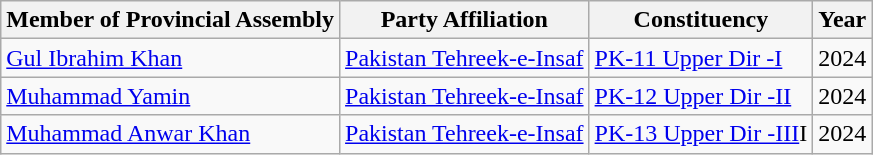<table class="wikitable sortable">
<tr>
<th>Member of Provincial Assembly</th>
<th>Party Affiliation</th>
<th>Constituency</th>
<th>Year</th>
</tr>
<tr>
<td><a href='#'>Gul Ibrahim Khan</a></td>
<td><a href='#'>Pakistan Tehreek-e-Insaf</a></td>
<td><a href='#'>PK-11 Upper Dir -I</a></td>
<td>2024</td>
</tr>
<tr>
<td><a href='#'>Muhammad Yamin</a></td>
<td><a href='#'>Pakistan Tehreek-e-Insaf</a></td>
<td><a href='#'>PK-12 Upper Dir -II</a></td>
<td>2024</td>
</tr>
<tr>
<td><a href='#'>Muhammad Anwar Khan</a></td>
<td><a href='#'>Pakistan Tehreek-e-Insaf</a></td>
<td><a href='#'>PK-13 Upper Dir -III</a>I</td>
<td>2024</td>
</tr>
</table>
